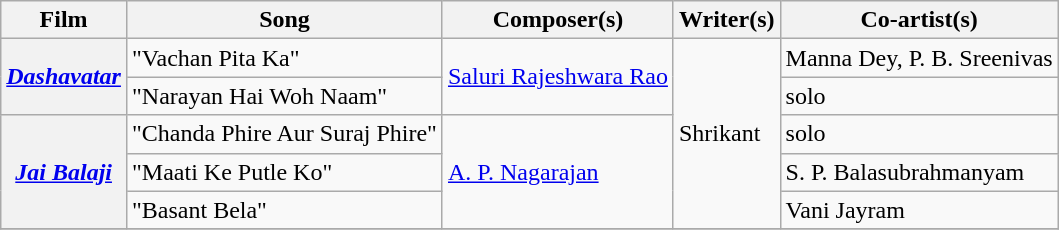<table class="wikitable sortable">
<tr>
<th>Film</th>
<th>Song</th>
<th>Composer(s)</th>
<th>Writer(s)</th>
<th>Co-artist(s)</th>
</tr>
<tr>
<th rowspan="2"><a href='#'><em>Dashavatar</em></a></th>
<td>"Vachan Pita Ka"</td>
<td rowspan="2"><a href='#'>Saluri Rajeshwara Rao</a></td>
<td rowspan=5>Shrikant</td>
<td>Manna Dey, P. B. Sreenivas</td>
</tr>
<tr>
<td>"Narayan Hai Woh Naam"</td>
<td>solo</td>
</tr>
<tr>
<th rowspan="3"><a href='#'><em>Jai Balaji</em></a></th>
<td>"Chanda Phire Aur Suraj Phire"</td>
<td rowspan="3"><a href='#'>A. P. Nagarajan</a></td>
<td>solo</td>
</tr>
<tr>
<td>"Maati Ke Putle Ko"</td>
<td>S. P. Balasubrahmanyam</td>
</tr>
<tr>
<td>"Basant Bela"</td>
<td>Vani Jayram</td>
</tr>
<tr>
</tr>
</table>
